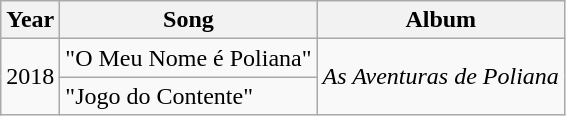<table class="wikitable sortable">
<tr>
<th>Year</th>
<th>Song</th>
<th>Album</th>
</tr>
<tr>
<td rowspan="2">2018</td>
<td>"O Meu Nome é Poliana"</td>
<td rowspan="2"><em>As Aventuras de Poliana</em></td>
</tr>
<tr>
<td>"Jogo do Contente"</td>
</tr>
</table>
